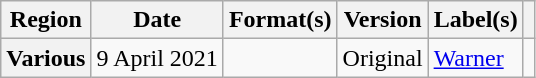<table class="wikitable plainrowheaders">
<tr>
<th scope="col">Region</th>
<th scope="col">Date</th>
<th scope="col">Format(s)</th>
<th scope="col">Version</th>
<th scope="col">Label(s)</th>
<th scope="col"></th>
</tr>
<tr>
<th scope="row">Various</th>
<td>9 April 2021</td>
<td></td>
<td>Original</td>
<td><a href='#'>Warner</a></td>
<td></td>
</tr>
</table>
